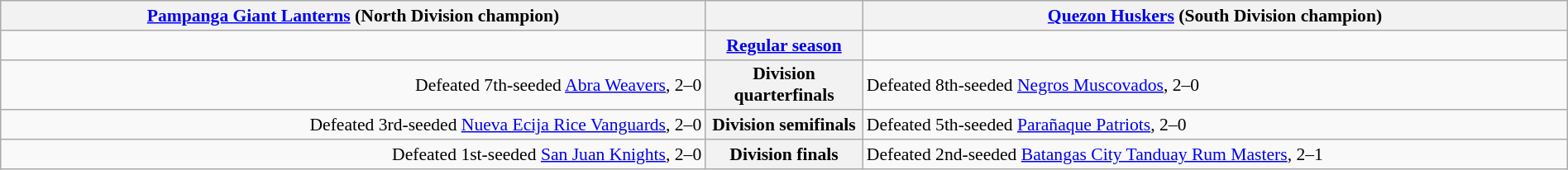<table style="width:100%; font-size:90%" class="wikitable">
<tr valign=top>
<th style="width:45%;"><a href='#'>Pampanga Giant Lanterns</a> (North Division champion)</th>
<th></th>
<th style="width:45%;"><a href='#'>Quezon Huskers</a> (South Division champion)</th>
</tr>
<tr>
<td align=left></td>
<th><a href='#'>Regular season</a></th>
<td align=left></td>
</tr>
<tr>
<td align=right>Defeated 7th-seeded <a href='#'>Abra Weavers</a>, 2–0</td>
<th>Division quarterfinals</th>
<td align=left>Defeated 8th-seeded <a href='#'>Negros Muscovados</a>, 2–0</td>
</tr>
<tr>
<td align=right>Defeated 3rd-seeded <a href='#'>Nueva Ecija Rice Vanguards</a>, 2–0</td>
<th>Division semifinals</th>
<td align=left>Defeated 5th-seeded <a href='#'>Parañaque Patriots</a>, 2–0</td>
</tr>
<tr>
<td align=right>Defeated 1st-seeded <a href='#'>San Juan Knights</a>, 2–0</td>
<th>Division finals</th>
<td align=left>Defeated 2nd-seeded <a href='#'>Batangas City Tanduay Rum Masters</a>, 2–1</td>
</tr>
</table>
